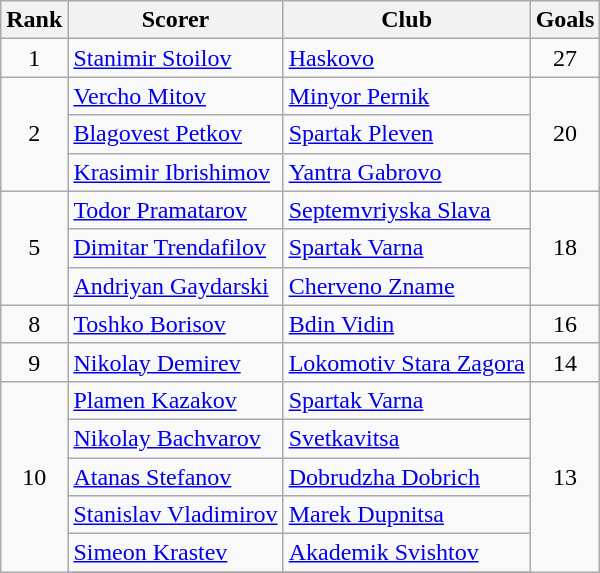<table class="wikitable" style="text-align:center">
<tr>
<th>Rank</th>
<th>Scorer</th>
<th>Club</th>
<th>Goals</th>
</tr>
<tr>
<td rowspan="1">1</td>
<td align="left"> <a href='#'>Stanimir Stoilov</a></td>
<td align="left"><a href='#'>Haskovo</a></td>
<td rowspan="1">27</td>
</tr>
<tr>
<td rowspan="3">2</td>
<td align="left"> <a href='#'>Vercho Mitov</a></td>
<td align="left"><a href='#'>Minyor Pernik</a></td>
<td rowspan="3">20</td>
</tr>
<tr>
<td align="left"> <a href='#'>Blagovest Petkov</a></td>
<td align="left"><a href='#'>Spartak Pleven</a></td>
</tr>
<tr>
<td align="left"> <a href='#'>Krasimir Ibrishimov</a></td>
<td align="left"><a href='#'>Yantra Gabrovo</a></td>
</tr>
<tr>
<td rowspan="3">5</td>
<td align="left"> <a href='#'>Todor Pramatarov</a></td>
<td align="left"><a href='#'>Septemvriyska Slava</a></td>
<td rowspan="3">18</td>
</tr>
<tr>
<td align="left"> <a href='#'>Dimitar Trendafilov</a></td>
<td align="left"><a href='#'>Spartak Varna</a></td>
</tr>
<tr>
<td align="left"> <a href='#'>Andriyan Gaydarski</a></td>
<td align="left"><a href='#'>Cherveno Zname</a></td>
</tr>
<tr>
<td rowspan="1">8</td>
<td align="left"> <a href='#'>Toshko Borisov</a></td>
<td align="left"><a href='#'>Bdin Vidin</a></td>
<td rowspan="1">16</td>
</tr>
<tr>
<td rowspan="1">9</td>
<td align="left"> <a href='#'>Nikolay Demirev</a></td>
<td align="left"><a href='#'>Lokomotiv Stara Zagora</a></td>
<td rowspan="1">14</td>
</tr>
<tr>
<td rowspan="6">10</td>
<td align="left"> <a href='#'>Plamen Kazakov</a></td>
<td align="left"><a href='#'>Spartak Varna</a></td>
<td rowspan="6">13</td>
</tr>
<tr>
<td align="left"> <a href='#'>Nikolay Bachvarov</a></td>
<td align="left"><a href='#'>Svetkavitsa</a></td>
</tr>
<tr>
<td align="left"> <a href='#'>Atanas Stefanov</a></td>
<td align="left"><a href='#'>Dobrudzha Dobrich</a></td>
</tr>
<tr>
<td align="left"> <a href='#'>Stanislav Vladimirov</a></td>
<td align="left"><a href='#'>Marek Dupnitsa</a></td>
</tr>
<tr>
<td align="left"> <a href='#'>Simeon Krastev</a></td>
<td align="left"><a href='#'>Akademik Svishtov</a></td>
</tr>
<tr>
</tr>
</table>
